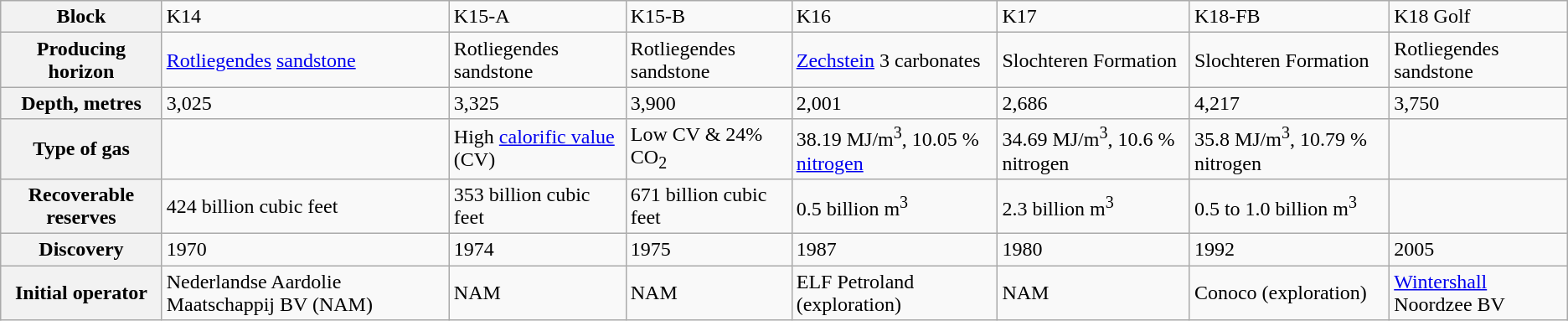<table class="wikitable">
<tr>
<th>Block</th>
<td>K14</td>
<td>K15-A</td>
<td>K15-B</td>
<td>K16</td>
<td>K17</td>
<td>K18-FB</td>
<td>K18 Golf</td>
</tr>
<tr>
<th>Producing horizon</th>
<td><a href='#'>Rotliegendes</a> <a href='#'>sandstone</a></td>
<td>Rotliegendes sandstone</td>
<td>Rotliegendes sandstone</td>
<td><a href='#'>Zechstein</a> 3  carbonates</td>
<td>Slochteren  Formation</td>
<td>Slochteren  Formation</td>
<td>Rotliegendes sandstone</td>
</tr>
<tr>
<th>Depth, metres</th>
<td>3,025</td>
<td>3,325</td>
<td>3,900</td>
<td>2,001</td>
<td>2,686</td>
<td>4,217</td>
<td>3,750</td>
</tr>
<tr>
<th>Type of gas</th>
<td></td>
<td>High <a href='#'>calorific value</a> (CV)</td>
<td>Low CV & 24% CO<sub>2</sub></td>
<td>38.19 MJ/m<sup>3</sup>, 10.05 %  <a href='#'>nitrogen</a></td>
<td>34.69 MJ/m<sup>3</sup>, 10.6 %  nitrogen</td>
<td>35.8 MJ/m<sup>3</sup>, 10.79 %  nitrogen</td>
<td></td>
</tr>
<tr>
<th>Recoverable reserves</th>
<td>424 billion cubic feet</td>
<td>353 billion cubic feet</td>
<td>671 billion cubic feet</td>
<td>0.5 billion m<sup>3</sup></td>
<td>2.3 billion m<sup>3</sup></td>
<td>0.5 to 1.0 billion m<sup>3</sup></td>
<td></td>
</tr>
<tr>
<th>Discovery</th>
<td>1970</td>
<td>1974</td>
<td>1975</td>
<td>1987</td>
<td>1980</td>
<td>1992</td>
<td>2005</td>
</tr>
<tr>
<th>Initial operator</th>
<td>Nederlandse Aardolie Maatschappij  BV (NAM)</td>
<td>NAM</td>
<td>NAM</td>
<td>ELF Petroland (exploration)</td>
<td>NAM</td>
<td>Conoco (exploration)</td>
<td><a href='#'>Wintershall</a> Noordzee BV</td>
</tr>
</table>
